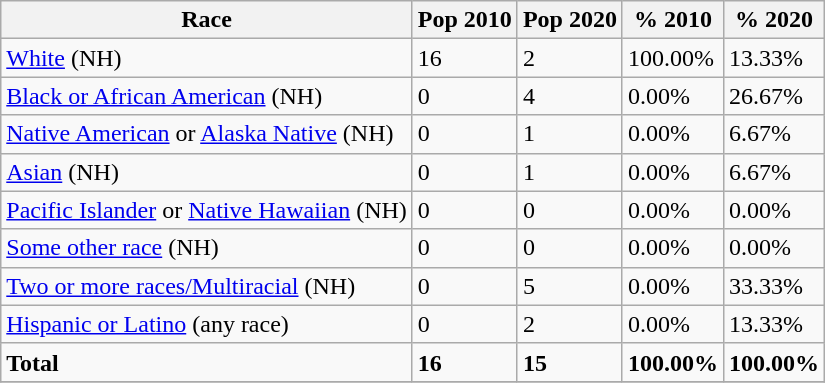<table class="wikitable">
<tr>
<th>Race</th>
<th>Pop 2010</th>
<th>Pop 2020</th>
<th>% 2010</th>
<th>% 2020</th>
</tr>
<tr>
<td><a href='#'>White</a> (NH)</td>
<td>16</td>
<td>2</td>
<td>100.00%</td>
<td>13.33%</td>
</tr>
<tr>
<td><a href='#'>Black or African American</a> (NH)</td>
<td>0</td>
<td>4</td>
<td>0.00%</td>
<td>26.67%</td>
</tr>
<tr>
<td><a href='#'>Native American</a> or <a href='#'>Alaska Native</a> (NH)</td>
<td>0</td>
<td>1</td>
<td>0.00%</td>
<td>6.67%</td>
</tr>
<tr>
<td><a href='#'>Asian</a> (NH)</td>
<td>0</td>
<td>1</td>
<td>0.00%</td>
<td>6.67%</td>
</tr>
<tr>
<td><a href='#'>Pacific Islander</a> or <a href='#'>Native Hawaiian</a> (NH)</td>
<td>0</td>
<td>0</td>
<td>0.00%</td>
<td>0.00%</td>
</tr>
<tr>
<td><a href='#'>Some other race</a> (NH)</td>
<td>0</td>
<td>0</td>
<td>0.00%</td>
<td>0.00%</td>
</tr>
<tr>
<td><a href='#'>Two or more races/Multiracial</a> (NH)</td>
<td>0</td>
<td>5</td>
<td>0.00%</td>
<td>33.33%</td>
</tr>
<tr>
<td><a href='#'>Hispanic or Latino</a> (any race)</td>
<td>0</td>
<td>2</td>
<td>0.00%</td>
<td>13.33%</td>
</tr>
<tr>
<td><strong>Total</strong></td>
<td><strong>16</strong></td>
<td><strong>15</strong></td>
<td><strong>100.00%</strong></td>
<td><strong>100.00%</strong></td>
</tr>
<tr>
</tr>
</table>
